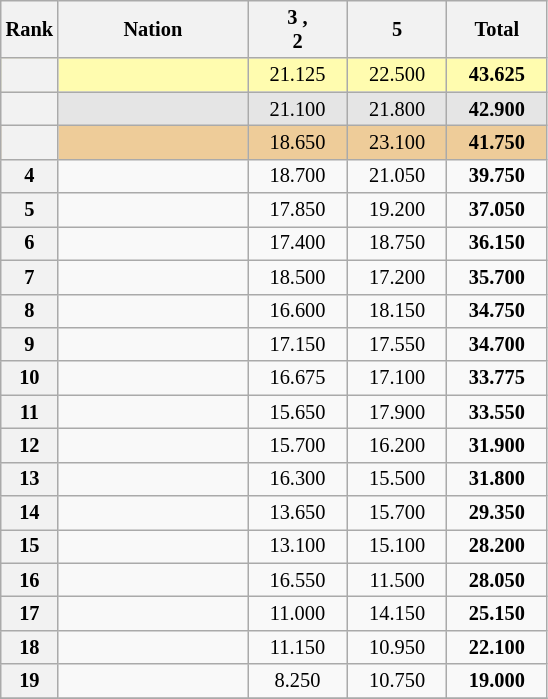<table class="wikitable sortable" style="text-align:center; font-size:85%">
<tr>
<th scope="col" style="width:20px;">Rank</th>
<th ! scope="col" style="width:120px;">Nation</th>
<th scope="col" style="width:60px;" !>3 ,<br>2 </th>
<th ! scope="col" style="width:60px;">5 </th>
<th ! scope="col" style="width:60px;">Total</th>
</tr>
<tr bgcolor=fffcaf>
<th scope=row></th>
<td align=left></td>
<td>21.125</td>
<td>22.500</td>
<td><strong>43.625</strong></td>
</tr>
<tr bgcolor=e5e5e5>
<th scope=row></th>
<td align=left></td>
<td>21.100</td>
<td>21.800</td>
<td><strong>42.900</strong></td>
</tr>
<tr bgcolor=eecc99>
<th scope=row></th>
<td align=left></td>
<td>18.650</td>
<td>23.100</td>
<td><strong>41.750</strong></td>
</tr>
<tr>
<th scope=row>4</th>
<td align=left></td>
<td>18.700</td>
<td>21.050</td>
<td><strong>39.750</strong></td>
</tr>
<tr>
<th scope=row>5</th>
<td align=left></td>
<td>17.850</td>
<td>19.200</td>
<td><strong>37.050</strong></td>
</tr>
<tr>
<th scope=row>6</th>
<td align=left></td>
<td>17.400</td>
<td>18.750</td>
<td><strong>36.150</strong></td>
</tr>
<tr>
<th scope=row>7</th>
<td align=left></td>
<td>18.500</td>
<td>17.200</td>
<td><strong>35.700</strong></td>
</tr>
<tr>
<th scope=row>8</th>
<td align=left></td>
<td>16.600</td>
<td>18.150</td>
<td><strong>34.750</strong></td>
</tr>
<tr>
<th scope=row>9</th>
<td align=left></td>
<td>17.150</td>
<td>17.550</td>
<td><strong>34.700</strong></td>
</tr>
<tr>
<th scope=row>10</th>
<td align=left></td>
<td>16.675</td>
<td>17.100</td>
<td><strong>33.775</strong></td>
</tr>
<tr>
<th scope=row>11</th>
<td align=left></td>
<td>15.650</td>
<td>17.900</td>
<td><strong>33.550</strong></td>
</tr>
<tr>
<th scope=row>12</th>
<td align=left></td>
<td>15.700</td>
<td>16.200</td>
<td><strong>31.900</strong></td>
</tr>
<tr>
<th scope=row>13</th>
<td align=left></td>
<td>16.300</td>
<td>15.500</td>
<td><strong>31.800</strong></td>
</tr>
<tr>
<th scope=row>14</th>
<td align=left></td>
<td>13.650</td>
<td>15.700</td>
<td><strong>29.350</strong></td>
</tr>
<tr>
<th scope=row>15</th>
<td align=left></td>
<td>13.100</td>
<td>15.100</td>
<td><strong>28.200</strong></td>
</tr>
<tr>
<th scope=row>16</th>
<td align=left></td>
<td>16.550</td>
<td>11.500</td>
<td><strong>28.050</strong></td>
</tr>
<tr>
<th scope=row>17</th>
<td align=left></td>
<td>11.000</td>
<td>14.150</td>
<td><strong>25.150</strong></td>
</tr>
<tr>
<th scope=row>18</th>
<td align=left></td>
<td>11.150</td>
<td>10.950</td>
<td><strong>22.100</strong></td>
</tr>
<tr>
<th scope=row>19</th>
<td align=left></td>
<td>8.250</td>
<td>10.750</td>
<td><strong>19.000</strong></td>
</tr>
<tr>
</tr>
</table>
